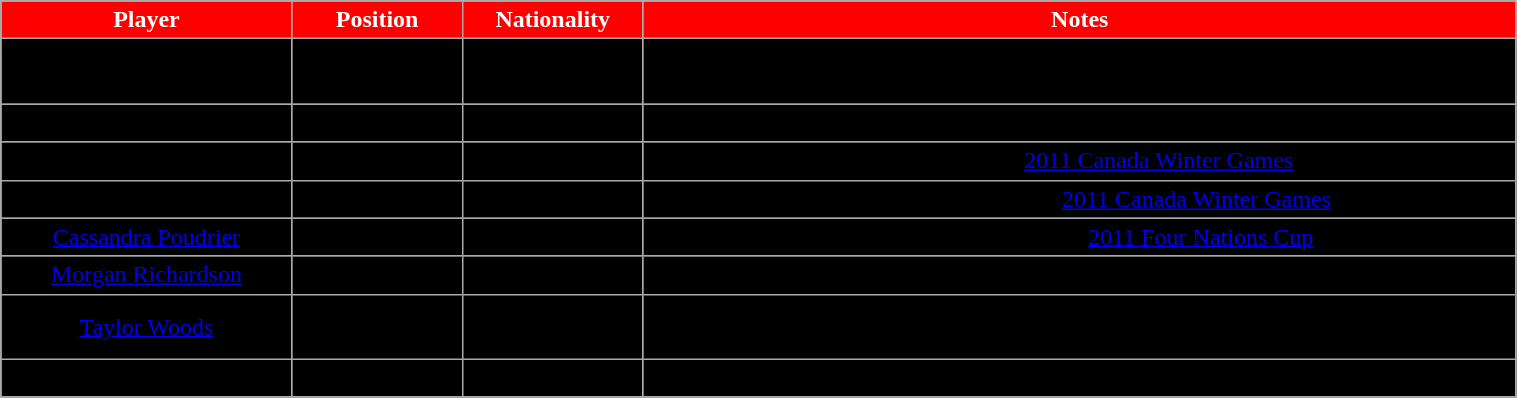<table class="wikitable" width="80%">
<tr align="center"  style="background:red;color:white;">
<td><strong>Player</strong></td>
<td><strong>Position</strong></td>
<td><strong>Nationality</strong></td>
<td><strong>Notes</strong></td>
</tr>
<tr align="center" bgcolor=" ">
<td>Jess Brown</td>
<td>Forward</td>
<td></td>
<td>Played with Katelyn Pippy on the Pittsburgh Junior Penguins.<br>Teammate of Alyssa Gagliardi at Shattuck St. Mary's</td>
</tr>
<tr align="center" bgcolor=" ">
<td>Stefannie Moak</td>
<td>Goaltender</td>
<td></td>
<td>Will be second player on Big Red from Nova Scotia</td>
</tr>
<tr align="center" bgcolor=" ">
<td>Kelly Murray</td>
<td>Defense</td>
<td></td>
<td>Won gold at the <a href='#'>2011 Canada Winter Games</a></td>
</tr>
<tr align="center" bgcolor=" ">
<td>Victoria Pittens</td>
<td>Forward</td>
<td></td>
<td>Won silver medal at the <a href='#'>2011 Canada Winter Games</a></td>
</tr>
<tr align="center" bgcolor=" ">
<td><a href='#'>Cassandra Poudrier</a></td>
<td>Defense</td>
<td></td>
<td>Played for Canada at the <a href='#'>2011 Four Nations Cup</a></td>
</tr>
<tr align="center" bgcolor=" ">
<td><a href='#'>Morgan Richardson</a></td>
<td>Defense</td>
<td></td>
<td>Member of Team Canada at the 2012 IIHF Women's Worlds</td>
</tr>
<tr align="center" bgcolor=" ">
<td><a href='#'>Taylor Woods</a></td>
<td>Forward</td>
<td></td>
<td>Member of Team Canada at the 2012 IIHF Women's Worlds<br>Played with Notre Dame Hounds at Esso Cup</td>
</tr>
<tr align="center" bgcolor=" ">
<td>Anna Zorn</td>
<td>Forward</td>
<td></td>
<td>Older sister Liz Zorn played for Cornell from 2006 to 2010</td>
</tr>
<tr align="center" bgcolor=" ">
</tr>
</table>
